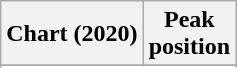<table class="wikitable sortable plainrowheaders" style="text-align:center">
<tr>
<th scope="col">Chart (2020)</th>
<th scope="col">Peak<br>position</th>
</tr>
<tr>
</tr>
<tr>
</tr>
<tr>
</tr>
</table>
